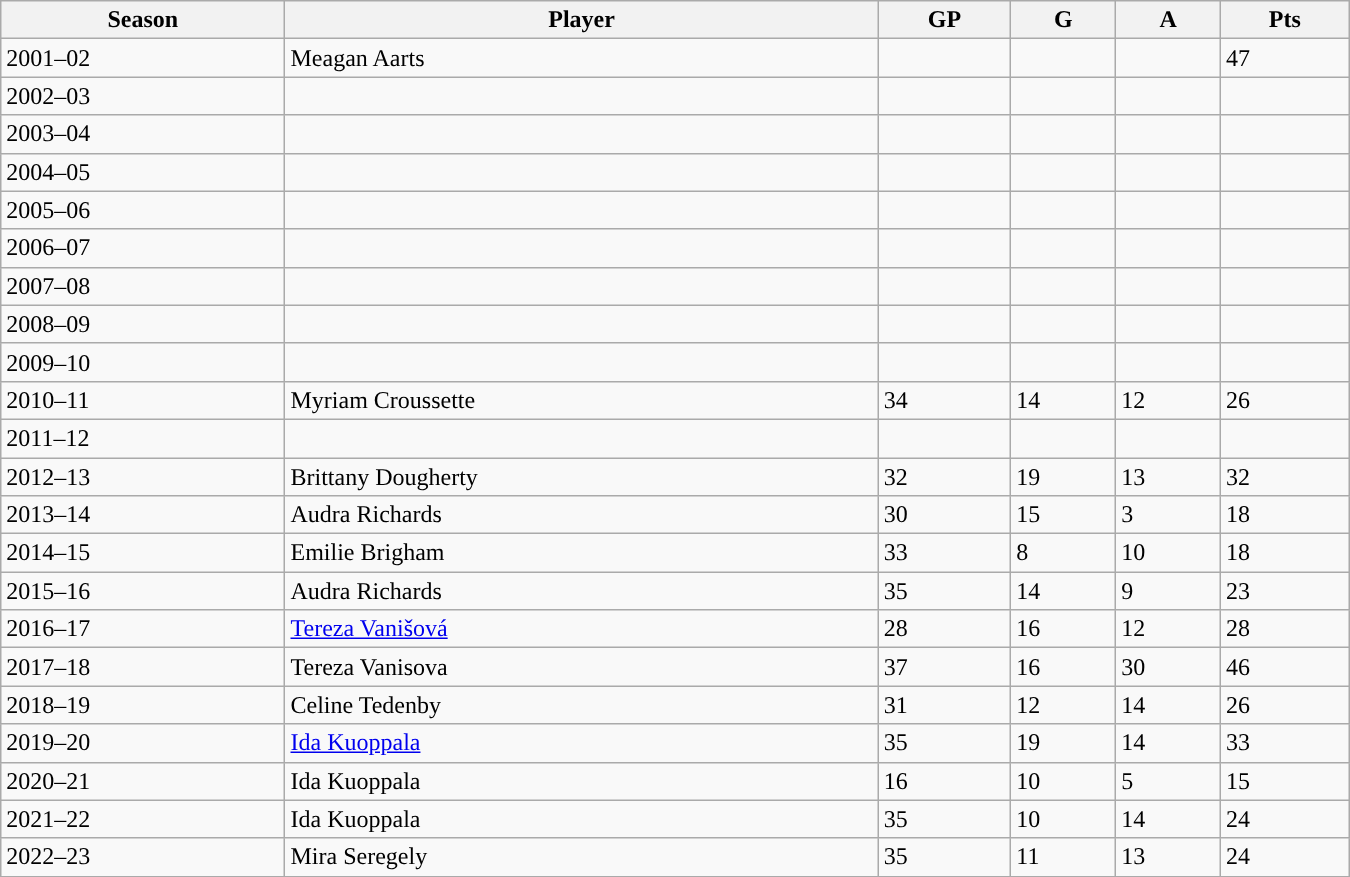<table class="wikitable sortable" width = 900>
<tr>
<th>Season</th>
<th>Player</th>
<th>GP</th>
<th>G</th>
<th>A</th>
<th>Pts</th>
</tr>
<tr>
<td>2001–02</td>
<td>Meagan Aarts</td>
<td></td>
<td></td>
<td></td>
<td>47</td>
</tr>
<tr>
<td>2002–03</td>
<td></td>
<td></td>
<td></td>
<td></td>
<td></td>
</tr>
<tr>
<td>2003–04</td>
<td></td>
<td></td>
<td></td>
<td></td>
<td></td>
</tr>
<tr>
<td>2004–05</td>
<td></td>
<td></td>
<td></td>
<td></td>
<td></td>
</tr>
<tr>
<td>2005–06</td>
<td></td>
<td></td>
<td></td>
<td></td>
<td></td>
</tr>
<tr>
<td>2006–07</td>
<td></td>
<td></td>
<td></td>
<td></td>
<td></td>
</tr>
<tr>
<td>2007–08</td>
<td></td>
<td></td>
<td></td>
<td></td>
<td></td>
</tr>
<tr>
<td>2008–09</td>
<td></td>
<td></td>
<td></td>
<td></td>
<td></td>
</tr>
<tr>
<td>2009–10</td>
<td></td>
<td></td>
<td></td>
<td></td>
<td></td>
</tr>
<tr>
<td>2010–11</td>
<td>Myriam Croussette</td>
<td>34</td>
<td>14</td>
<td>12</td>
<td>26</td>
</tr>
<tr>
<td>2011–12</td>
<td></td>
<td></td>
<td></td>
<td></td>
<td></td>
</tr>
<tr>
<td>2012–13</td>
<td>Brittany Dougherty</td>
<td>32</td>
<td>19</td>
<td>13</td>
<td>32</td>
</tr>
<tr>
<td>2013–14</td>
<td>Audra Richards</td>
<td>30</td>
<td>15</td>
<td>3</td>
<td>18</td>
</tr>
<tr>
<td>2014–15</td>
<td>Emilie Brigham</td>
<td>33</td>
<td>8</td>
<td>10</td>
<td>18</td>
</tr>
<tr>
<td>2015–16</td>
<td>Audra Richards</td>
<td>35</td>
<td>14</td>
<td>9</td>
<td>23</td>
</tr>
<tr>
<td>2016–17</td>
<td><a href='#'>Tereza Vanišová</a></td>
<td>28</td>
<td>16</td>
<td>12</td>
<td>28</td>
</tr>
<tr>
<td>2017–18</td>
<td>Tereza Vanisova</td>
<td>37</td>
<td>16</td>
<td>30</td>
<td>46</td>
</tr>
<tr>
<td>2018–19</td>
<td>Celine Tedenby</td>
<td>31</td>
<td>12</td>
<td>14</td>
<td>26</td>
</tr>
<tr>
<td>2019–20</td>
<td><a href='#'>Ida Kuoppala</a></td>
<td>35</td>
<td>19</td>
<td>14</td>
<td>33  </td>
</tr>
<tr>
<td>2020–21</td>
<td>Ida Kuoppala</td>
<td>16</td>
<td>10</td>
<td>5</td>
<td>15</td>
</tr>
<tr>
<td>2021–22</td>
<td>Ida Kuoppala</td>
<td>35</td>
<td>10</td>
<td>14</td>
<td>24</td>
</tr>
<tr>
<td>2022–23</td>
<td>Mira Seregely</td>
<td>35</td>
<td>11</td>
<td>13</td>
<td>24</td>
</tr>
<tr>
</tr>
</table>
